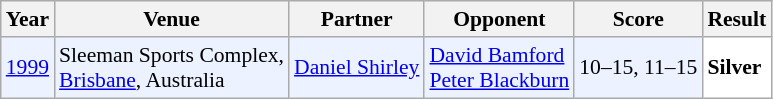<table class="sortable wikitable" style="font-size: 90%;">
<tr>
<th>Year</th>
<th>Venue</th>
<th>Partner</th>
<th>Opponent</th>
<th>Score</th>
<th>Result</th>
</tr>
<tr style="background:#ECF2FF">
<td align="center"><a href='#'>1999</a></td>
<td align="left">Sleeman Sports Complex,<br><a href='#'>Brisbane</a>, Australia</td>
<td align="left"> <a href='#'>Daniel Shirley</a></td>
<td align="left"> <a href='#'>David Bamford</a><br> <a href='#'>Peter Blackburn</a></td>
<td align="left">10–15, 11–15</td>
<td align="left" bgcolor="#ffffff"> <strong>Silver</strong></td>
</tr>
</table>
